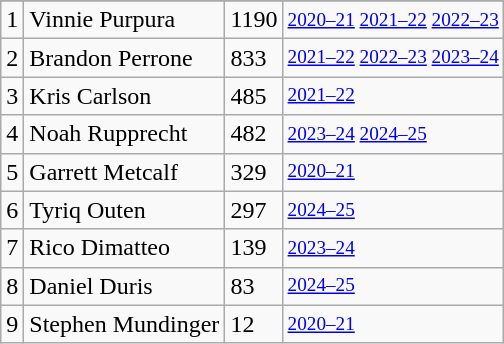<table class="wikitable">
<tr>
</tr>
<tr>
<td>1</td>
<td>Vinnie Purpura</td>
<td>1190</td>
<td style="font-size:80%;"><a href='#'>2020–21</a> <a href='#'>2021–22</a> <a href='#'>2022–23</a></td>
</tr>
<tr>
<td>2</td>
<td>Brandon Perrone</td>
<td>833</td>
<td style="font-size:80%;"><a href='#'>2021–22</a> <a href='#'>2022–23</a> <a href='#'>2023–24</a></td>
</tr>
<tr>
<td>3</td>
<td>Kris Carlson</td>
<td>485</td>
<td style="font-size:80%;"><a href='#'>2021–22</a></td>
</tr>
<tr>
<td>4</td>
<td>Noah Rupprecht</td>
<td>482</td>
<td style="font-size:80%;"><a href='#'>2023–24</a> <a href='#'>2024–25</a></td>
</tr>
<tr>
<td>5</td>
<td>Garrett Metcalf</td>
<td>329</td>
<td style="font-size:80%;"><a href='#'>2020–21</a></td>
</tr>
<tr>
<td>6</td>
<td>Tyriq Outen</td>
<td>297</td>
<td style="font-size:80%;"><a href='#'>2024–25</a></td>
</tr>
<tr>
<td>7</td>
<td>Rico Dimatteo</td>
<td>139</td>
<td style="font-size:80%;"><a href='#'>2023–24</a></td>
</tr>
<tr>
<td>8</td>
<td>Daniel Duris</td>
<td>83</td>
<td style="font-size:80%;"><a href='#'>2024–25</a></td>
</tr>
<tr>
<td>9</td>
<td>Stephen Mundinger</td>
<td>12</td>
<td style="font-size:80%;"><a href='#'>2020–21</a></td>
</tr>
</table>
